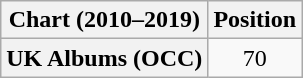<table class="wikitable plainrowheaders" style="text-align:center">
<tr>
<th scope="col">Chart (2010–2019)</th>
<th scope="col">Position</th>
</tr>
<tr>
<th scope="row">UK Albums (OCC)</th>
<td>70</td>
</tr>
</table>
